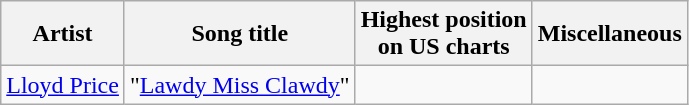<table class="wikitable sortable">
<tr>
<th>Artist</th>
<th>Song title</th>
<th>Highest position<br> on US charts</th>
<th>Miscellaneous</th>
</tr>
<tr>
<td><a href='#'>Lloyd Price</a></td>
<td>"<a href='#'>Lawdy Miss Clawdy</a>"</td>
<td></td>
<td></td>
</tr>
</table>
